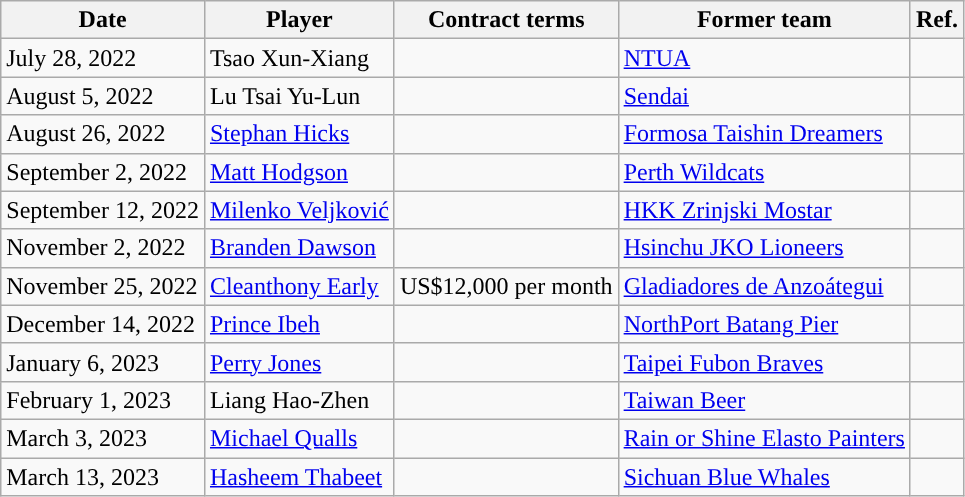<table class="wikitable">
<tr>
<th>Date</th>
<th>Player</th>
<th>Contract terms</th>
<th>Former team</th>
<th>Ref.</th>
</tr>
<tr>
<td>July 28, 2022</td>
<td>Tsao Xun-Xiang</td>
<td></td>
<td> <a href='#'>NTUA</a></td>
<td></td>
</tr>
<tr>
<td>August 5, 2022</td>
<td>Lu Tsai Yu-Lun</td>
<td></td>
<td> <a href='#'>Sendai</a></td>
<td></td>
</tr>
<tr>
<td>August 26, 2022</td>
<td><a href='#'>Stephan Hicks</a></td>
<td></td>
<td> <a href='#'>Formosa Taishin Dreamers</a></td>
<td></td>
</tr>
<tr>
<td>September 2, 2022</td>
<td><a href='#'>Matt Hodgson</a></td>
<td></td>
<td> <a href='#'>Perth Wildcats</a></td>
<td></td>
</tr>
<tr>
<td>September 12, 2022</td>
<td><a href='#'>Milenko Veljković</a></td>
<td></td>
<td> <a href='#'>HKK Zrinjski Mostar</a></td>
<td></td>
</tr>
<tr>
<td>November 2, 2022</td>
<td><a href='#'>Branden Dawson</a></td>
<td></td>
<td> <a href='#'>Hsinchu JKO Lioneers</a></td>
<td></td>
</tr>
<tr>
<td>November 25, 2022</td>
<td><a href='#'>Cleanthony Early</a></td>
<td>US$12,000 per month</td>
<td> <a href='#'>Gladiadores de Anzoátegui</a></td>
<td></td>
</tr>
<tr>
<td>December 14, 2022</td>
<td><a href='#'>Prince Ibeh</a></td>
<td></td>
<td> <a href='#'>NorthPort Batang Pier</a></td>
<td></td>
</tr>
<tr>
<td>January 6, 2023</td>
<td><a href='#'>Perry Jones</a></td>
<td></td>
<td> <a href='#'>Taipei Fubon Braves</a></td>
<td></td>
</tr>
<tr>
<td>February 1, 2023</td>
<td>Liang Hao-Zhen</td>
<td></td>
<td> <a href='#'>Taiwan Beer</a></td>
<td></td>
</tr>
<tr>
<td>March 3, 2023</td>
<td><a href='#'>Michael Qualls</a></td>
<td></td>
<td> <a href='#'>Rain or Shine Elasto Painters</a></td>
<td></td>
</tr>
<tr>
<td>March 13, 2023</td>
<td><a href='#'>Hasheem Thabeet</a></td>
<td></td>
<td> <a href='#'>Sichuan Blue Whales</a></td>
<td></td>
</tr>
</table>
